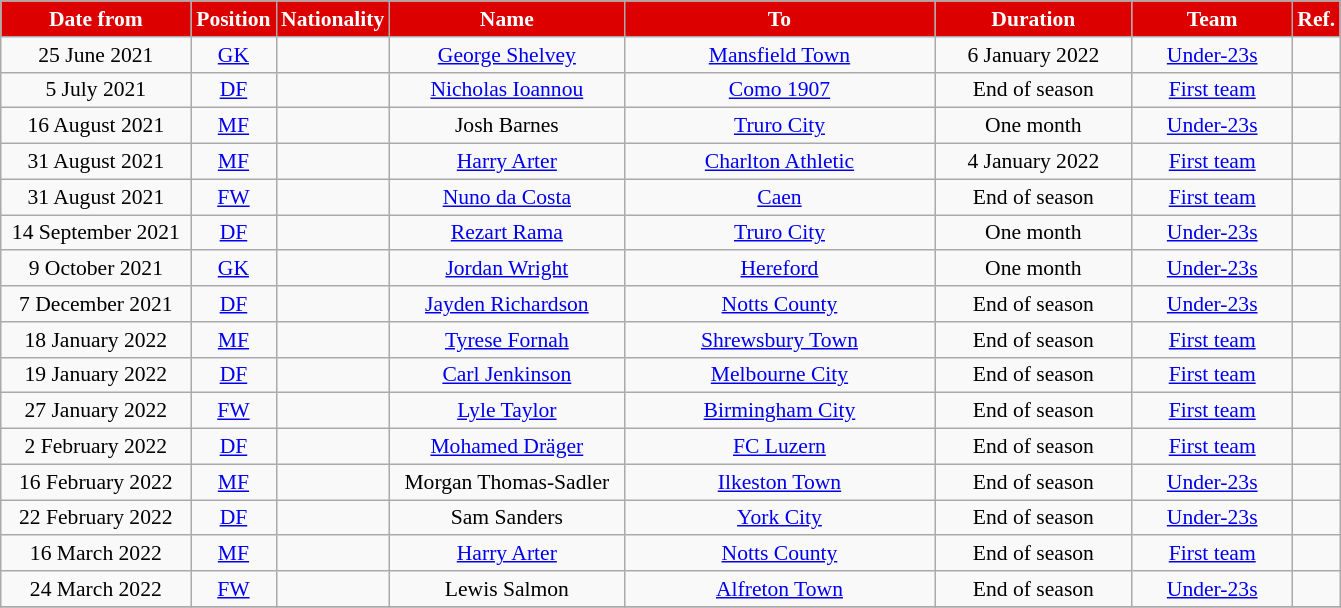<table class="wikitable"  style="text-align:center; font-size:90%; ">
<tr>
<th style="background:#DD0000; color:#FFFFFF; width:120px;">Date from</th>
<th style="background:#DD0000; color:#FFFFFF; width:50px;">Position</th>
<th style="background:#DD0000; color:#FFFFFF; width:50px;">Nationality</th>
<th style="background:#DD0000; color:#FFFFFF; width:150px;">Name</th>
<th style="background:#DD0000; color:#FFFFFF; width:200px;">To</th>
<th style="background:#DD0000; color:#FFFFFF; width:125px;">Duration</th>
<th style="background:#DD0000; color:#FFFFFF; width:100px;">Team</th>
<th style="background:#DD0000; color:#FFFFFF; width:25px;">Ref.</th>
</tr>
<tr>
<td>25 June 2021</td>
<td><a href='#'>GK</a></td>
<td></td>
<td><a href='#'>George Shelvey</a></td>
<td> <a href='#'>Mansfield Town</a></td>
<td>6 January 2022</td>
<td><a href='#'>Under-23s</a></td>
<td></td>
</tr>
<tr>
<td>5 July 2021</td>
<td><a href='#'>DF</a></td>
<td></td>
<td><a href='#'>Nicholas Ioannou</a></td>
<td> <a href='#'>Como 1907</a></td>
<td>End of season</td>
<td><a href='#'>First team</a></td>
<td></td>
</tr>
<tr>
<td>16 August 2021</td>
<td><a href='#'>MF</a></td>
<td></td>
<td>Josh Barnes</td>
<td> <a href='#'>Truro City</a></td>
<td>One month</td>
<td><a href='#'>Under-23s</a></td>
<td></td>
</tr>
<tr>
<td>31 August 2021</td>
<td><a href='#'>MF</a></td>
<td></td>
<td><a href='#'>Harry Arter</a></td>
<td> <a href='#'>Charlton Athletic</a></td>
<td>4 January 2022</td>
<td><a href='#'>First team</a></td>
<td></td>
</tr>
<tr>
<td>31 August 2021</td>
<td><a href='#'>FW</a></td>
<td></td>
<td><a href='#'>Nuno da Costa</a></td>
<td> <a href='#'>Caen</a></td>
<td>End of season</td>
<td><a href='#'>First team</a></td>
<td></td>
</tr>
<tr>
<td>14 September 2021</td>
<td><a href='#'>DF</a></td>
<td></td>
<td><a href='#'>Rezart Rama</a></td>
<td> <a href='#'>Truro City</a></td>
<td>One month</td>
<td><a href='#'>Under-23s</a></td>
<td></td>
</tr>
<tr>
<td>9 October 2021</td>
<td><a href='#'>GK</a></td>
<td></td>
<td><a href='#'>Jordan Wright</a></td>
<td> <a href='#'>Hereford</a></td>
<td>One month</td>
<td><a href='#'>Under-23s</a></td>
<td></td>
</tr>
<tr>
<td>7 December 2021</td>
<td><a href='#'>DF</a></td>
<td></td>
<td><a href='#'>Jayden Richardson</a></td>
<td> <a href='#'>Notts County</a></td>
<td>End of season</td>
<td><a href='#'>Under-23s</a></td>
<td></td>
</tr>
<tr>
<td>18 January 2022</td>
<td><a href='#'>MF</a></td>
<td></td>
<td><a href='#'>Tyrese Fornah</a></td>
<td> <a href='#'>Shrewsbury Town</a></td>
<td>End of season</td>
<td><a href='#'>First team</a></td>
<td></td>
</tr>
<tr>
<td>19 January 2022</td>
<td><a href='#'>DF</a></td>
<td></td>
<td><a href='#'>Carl Jenkinson</a></td>
<td> <a href='#'>Melbourne City</a></td>
<td>End of season</td>
<td><a href='#'>First team</a></td>
<td></td>
</tr>
<tr>
<td>27 January 2022</td>
<td><a href='#'>FW</a></td>
<td></td>
<td><a href='#'>Lyle Taylor</a></td>
<td> <a href='#'>Birmingham City</a></td>
<td>End of season</td>
<td><a href='#'>First team</a></td>
<td></td>
</tr>
<tr>
<td>2 February 2022</td>
<td><a href='#'>DF</a></td>
<td></td>
<td><a href='#'>Mohamed Dräger</a></td>
<td> <a href='#'>FC Luzern</a></td>
<td>End of season</td>
<td><a href='#'>First team</a></td>
<td></td>
</tr>
<tr>
<td>16 February 2022</td>
<td><a href='#'>MF</a></td>
<td></td>
<td>Morgan Thomas-Sadler</td>
<td> <a href='#'>Ilkeston Town</a></td>
<td>End of season</td>
<td><a href='#'>Under-23s</a></td>
<td></td>
</tr>
<tr>
<td>22 February 2022</td>
<td><a href='#'>DF</a></td>
<td></td>
<td>Sam Sanders</td>
<td> <a href='#'>York City</a></td>
<td>End of season</td>
<td><a href='#'>Under-23s</a></td>
<td></td>
</tr>
<tr>
<td>16 March 2022</td>
<td><a href='#'>MF</a></td>
<td></td>
<td><a href='#'>Harry Arter</a></td>
<td> <a href='#'>Notts County</a></td>
<td>End of season</td>
<td><a href='#'>First team</a></td>
<td></td>
</tr>
<tr>
<td>24 March 2022</td>
<td><a href='#'>FW</a></td>
<td></td>
<td>Lewis Salmon</td>
<td> <a href='#'>Alfreton Town</a></td>
<td>End of season</td>
<td><a href='#'>Under-23s</a></td>
<td></td>
</tr>
<tr>
</tr>
</table>
